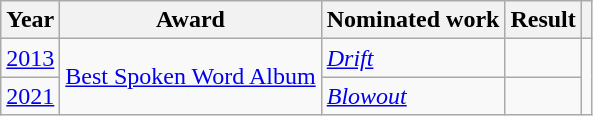<table class="wikitable unsortable">
<tr>
<th>Year</th>
<th>Award</th>
<th>Nominated work</th>
<th>Result</th>
<th></th>
</tr>
<tr>
<td align=center><a href='#'>2013</a></td>
<td rowspan="2"><a href='#'>Best Spoken Word Album</a></td>
<td><em><a href='#'>Drift</a></em></td>
<td></td>
<td rowspan="2" align=center><br><br></td>
</tr>
<tr>
<td align=center><a href='#'>2021</a></td>
<td><em><a href='#'>Blowout</a></em></td>
<td></td>
</tr>
</table>
